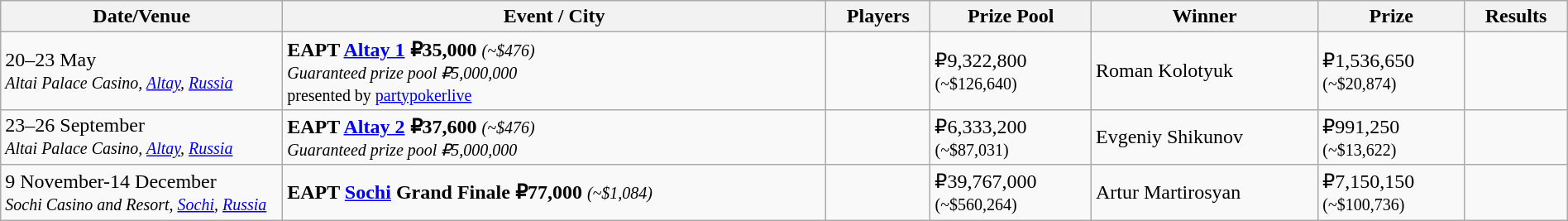<table class="wikitable" width="100%">
<tr>
<th width="18%">Date/Venue</th>
<th !width="16%">Event / City</th>
<th !width="11%">Players</th>
<th !width="12%">Prize Pool</th>
<th !width="18%">Winner</th>
<th !width="12%">Prize</th>
<th !width="11%">Results</th>
</tr>
<tr>
<td>20–23 May<br><small><em>Altai Palace Casino, <a href='#'>Altay</a>, <a href='#'>Russia</a></em></small></td>
<td> <strong>EAPT <a href='#'>Altay 1</a> ₽35,000</strong> <small><em>(~$476)</em></small><br><small><em>Guaranteed prize pool ₽5,000,000</em><br>presented by <a href='#'>partypokerlive</a></small></td>
<td></td>
<td>₽9,322,800<br><small>(~$126,640)</small></td>
<td> Roman Kolotyuk</td>
<td>₽1,536,650<br><small>(~$20,874)</small></td>
<td></td>
</tr>
<tr>
<td>23–26 September<br><small><em>Altai Palace Casino, <a href='#'>Altay</a>, <a href='#'>Russia</a></em></small></td>
<td> <strong>EAPT <a href='#'>Altay 2</a> ₽37,600</strong> <small><em>(~$476)</em></small><br><small><em>Guaranteed prize pool ₽5,000,000</em></small></td>
<td></td>
<td>₽6,333,200<br><small>(~$87,031)</small></td>
<td> Evgeniy Shikunov</td>
<td>₽991,250<br><small>(~$13,622)</small></td>
<td></td>
</tr>
<tr>
<td>9 November-14 December<br><small><em>Sochi Casino and Resort, <a href='#'>Sochi</a>, <a href='#'>Russia</a></em></small></td>
<td> <strong>EAPT <a href='#'>Sochi</a> Grand Finale ₽77,000</strong> <small><em>(~$1,084)</em></small></td>
<td></td>
<td>₽39,767,000<br><small>(~$560,264)</small></td>
<td> Artur Martirosyan</td>
<td>₽7,150,150<br><small>(~$100,736)</small></td>
<td></td>
</tr>
</table>
